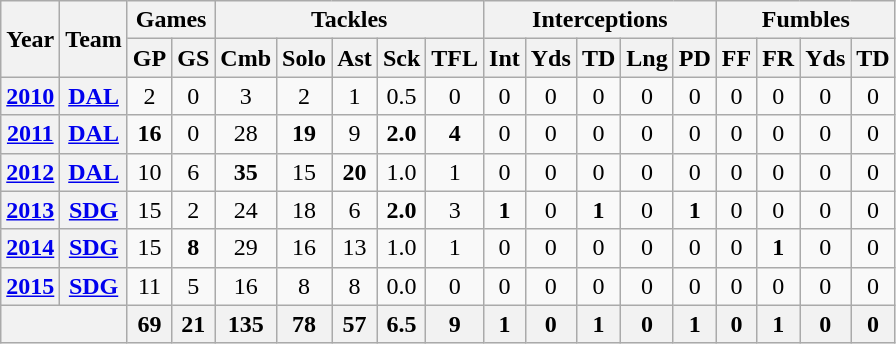<table class="wikitable" style="text-align:center">
<tr>
<th rowspan="2">Year</th>
<th rowspan="2">Team</th>
<th colspan="2">Games</th>
<th colspan="5">Tackles</th>
<th colspan="5">Interceptions</th>
<th colspan="4">Fumbles</th>
</tr>
<tr>
<th>GP</th>
<th>GS</th>
<th>Cmb</th>
<th>Solo</th>
<th>Ast</th>
<th>Sck</th>
<th>TFL</th>
<th>Int</th>
<th>Yds</th>
<th>TD</th>
<th>Lng</th>
<th>PD</th>
<th>FF</th>
<th>FR</th>
<th>Yds</th>
<th>TD</th>
</tr>
<tr>
<th><a href='#'>2010</a></th>
<th><a href='#'>DAL</a></th>
<td>2</td>
<td>0</td>
<td>3</td>
<td>2</td>
<td>1</td>
<td>0.5</td>
<td>0</td>
<td>0</td>
<td>0</td>
<td>0</td>
<td>0</td>
<td>0</td>
<td>0</td>
<td>0</td>
<td>0</td>
<td>0</td>
</tr>
<tr>
<th><a href='#'>2011</a></th>
<th><a href='#'>DAL</a></th>
<td><strong>16</strong></td>
<td>0</td>
<td>28</td>
<td><strong>19</strong></td>
<td>9</td>
<td><strong>2.0</strong></td>
<td><strong>4</strong></td>
<td>0</td>
<td>0</td>
<td>0</td>
<td>0</td>
<td>0</td>
<td>0</td>
<td>0</td>
<td>0</td>
<td>0</td>
</tr>
<tr>
<th><a href='#'>2012</a></th>
<th><a href='#'>DAL</a></th>
<td>10</td>
<td>6</td>
<td><strong>35</strong></td>
<td>15</td>
<td><strong>20</strong></td>
<td>1.0</td>
<td>1</td>
<td>0</td>
<td>0</td>
<td>0</td>
<td>0</td>
<td>0</td>
<td>0</td>
<td>0</td>
<td>0</td>
<td>0</td>
</tr>
<tr>
<th><a href='#'>2013</a></th>
<th><a href='#'>SDG</a></th>
<td>15</td>
<td>2</td>
<td>24</td>
<td>18</td>
<td>6</td>
<td><strong>2.0</strong></td>
<td>3</td>
<td><strong>1</strong></td>
<td>0</td>
<td><strong>1</strong></td>
<td>0</td>
<td><strong>1</strong></td>
<td>0</td>
<td>0</td>
<td>0</td>
<td>0</td>
</tr>
<tr>
<th><a href='#'>2014</a></th>
<th><a href='#'>SDG</a></th>
<td>15</td>
<td><strong>8</strong></td>
<td>29</td>
<td>16</td>
<td>13</td>
<td>1.0</td>
<td>1</td>
<td>0</td>
<td>0</td>
<td>0</td>
<td>0</td>
<td>0</td>
<td>0</td>
<td><strong>1</strong></td>
<td>0</td>
<td>0</td>
</tr>
<tr>
<th><a href='#'>2015</a></th>
<th><a href='#'>SDG</a></th>
<td>11</td>
<td>5</td>
<td>16</td>
<td>8</td>
<td>8</td>
<td>0.0</td>
<td>0</td>
<td>0</td>
<td>0</td>
<td>0</td>
<td>0</td>
<td>0</td>
<td>0</td>
<td>0</td>
<td>0</td>
<td>0</td>
</tr>
<tr>
<th colspan="2"></th>
<th>69</th>
<th>21</th>
<th>135</th>
<th>78</th>
<th>57</th>
<th>6.5</th>
<th>9</th>
<th>1</th>
<th>0</th>
<th>1</th>
<th>0</th>
<th>1</th>
<th>0</th>
<th>1</th>
<th>0</th>
<th>0</th>
</tr>
</table>
